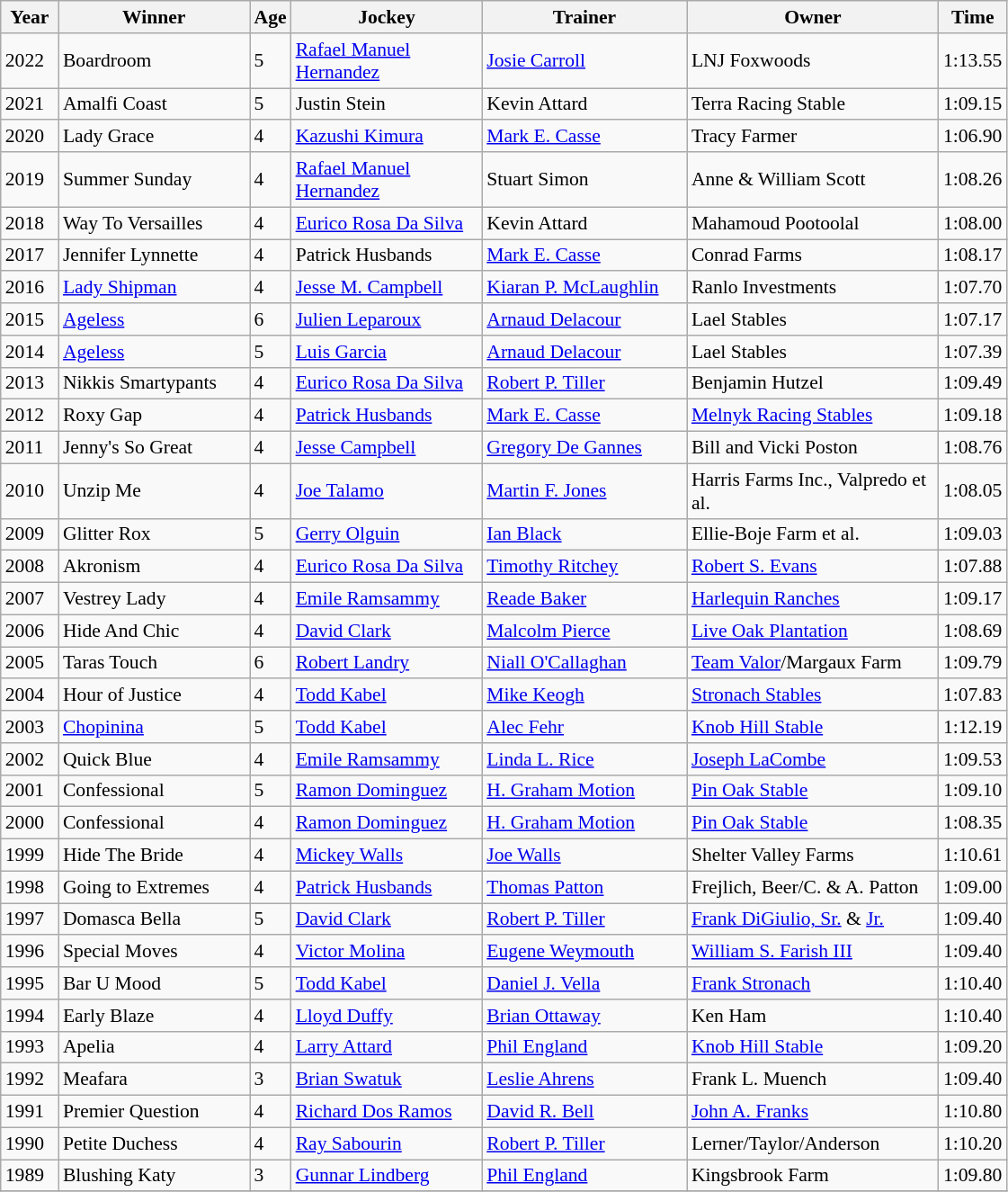<table class="wikitable sortable" style="font-size:90%">
<tr>
<th width="36px">Year<br></th>
<th width="135px">Winner<br></th>
<th>Age<br></th>
<th width="135px">Jockey<br></th>
<th width="145px">Trainer<br></th>
<th width="180px">Owner<br></th>
<th>Time<br></th>
</tr>
<tr>
<td>2022</td>
<td>Boardroom</td>
<td>5</td>
<td><a href='#'>Rafael Manuel Hernandez</a></td>
<td><a href='#'>Josie Carroll</a></td>
<td>LNJ Foxwoods</td>
<td>1:13.55</td>
</tr>
<tr>
<td>2021</td>
<td>Amalfi Coast</td>
<td>5</td>
<td>Justin Stein</td>
<td>Kevin Attard</td>
<td>Terra Racing Stable</td>
<td>1:09.15</td>
</tr>
<tr>
<td>2020</td>
<td>Lady Grace</td>
<td>4</td>
<td><a href='#'>Kazushi Kimura</a></td>
<td><a href='#'>Mark E. Casse</a></td>
<td>Tracy Farmer</td>
<td>1:06.90</td>
</tr>
<tr>
<td>2019</td>
<td>Summer Sunday</td>
<td>4</td>
<td><a href='#'>Rafael Manuel Hernandez</a></td>
<td>Stuart Simon</td>
<td>Anne & William Scott</td>
<td>1:08.26</td>
</tr>
<tr>
<td>2018</td>
<td>Way To Versailles</td>
<td>4</td>
<td><a href='#'>Eurico Rosa Da Silva</a></td>
<td>Kevin Attard</td>
<td>Mahamoud Pootoolal</td>
<td>1:08.00</td>
</tr>
<tr>
<td>2017</td>
<td>Jennifer Lynnette</td>
<td>4</td>
<td>Patrick Husbands</td>
<td><a href='#'>Mark E. Casse</a></td>
<td>Conrad Farms</td>
<td>1:08.17</td>
</tr>
<tr>
<td>2016</td>
<td><a href='#'>Lady Shipman</a></td>
<td>4</td>
<td><a href='#'>Jesse M. Campbell</a></td>
<td><a href='#'>Kiaran P. McLaughlin</a></td>
<td>Ranlo Investments</td>
<td>1:07.70</td>
</tr>
<tr>
<td>2015</td>
<td><a href='#'>Ageless</a></td>
<td>6</td>
<td><a href='#'>Julien Leparoux</a></td>
<td><a href='#'>Arnaud Delacour</a></td>
<td>Lael Stables</td>
<td>1:07.17</td>
</tr>
<tr>
<td>2014</td>
<td><a href='#'>Ageless</a></td>
<td>5</td>
<td><a href='#'>Luis Garcia</a></td>
<td><a href='#'>Arnaud Delacour</a></td>
<td>Lael Stables</td>
<td>1:07.39</td>
</tr>
<tr>
<td>2013</td>
<td>Nikkis Smartypants</td>
<td>4</td>
<td><a href='#'>Eurico Rosa Da Silva</a></td>
<td><a href='#'>Robert P. Tiller</a></td>
<td>Benjamin Hutzel</td>
<td>1:09.49</td>
</tr>
<tr>
<td>2012</td>
<td>Roxy Gap</td>
<td>4</td>
<td><a href='#'>Patrick Husbands</a></td>
<td><a href='#'>Mark E. Casse</a></td>
<td><a href='#'>Melnyk Racing Stables</a></td>
<td>1:09.18</td>
</tr>
<tr>
<td>2011</td>
<td>Jenny's So Great</td>
<td>4</td>
<td><a href='#'>Jesse Campbell</a></td>
<td><a href='#'>Gregory De Gannes</a></td>
<td>Bill and Vicki Poston</td>
<td>1:08.76</td>
</tr>
<tr>
<td>2010</td>
<td>Unzip Me</td>
<td>4</td>
<td><a href='#'>Joe Talamo</a></td>
<td><a href='#'>Martin F. Jones</a></td>
<td>Harris Farms Inc., Valpredo et al.</td>
<td>1:08.05</td>
</tr>
<tr>
<td>2009</td>
<td>Glitter Rox</td>
<td>5</td>
<td><a href='#'>Gerry Olguin</a></td>
<td><a href='#'>Ian Black</a></td>
<td>Ellie-Boje Farm et al.</td>
<td>1:09.03</td>
</tr>
<tr>
<td>2008</td>
<td>Akronism</td>
<td>4</td>
<td><a href='#'>Eurico Rosa Da Silva</a></td>
<td><a href='#'>Timothy Ritchey</a></td>
<td><a href='#'>Robert S. Evans</a></td>
<td>1:07.88</td>
</tr>
<tr>
<td>2007</td>
<td>Vestrey Lady</td>
<td>4</td>
<td><a href='#'>Emile Ramsammy</a></td>
<td><a href='#'>Reade Baker</a></td>
<td><a href='#'>Harlequin Ranches</a></td>
<td>1:09.17</td>
</tr>
<tr>
<td>2006</td>
<td>Hide And Chic</td>
<td>4</td>
<td><a href='#'>David Clark</a></td>
<td><a href='#'>Malcolm Pierce</a></td>
<td><a href='#'>Live Oak Plantation</a></td>
<td>1:08.69</td>
</tr>
<tr>
<td>2005</td>
<td>Taras Touch</td>
<td>6</td>
<td><a href='#'>Robert Landry</a></td>
<td><a href='#'>Niall O'Callaghan</a></td>
<td><a href='#'>Team Valor</a>/Margaux Farm</td>
<td>1:09.79</td>
</tr>
<tr>
<td>2004</td>
<td>Hour of Justice</td>
<td>4</td>
<td><a href='#'>Todd Kabel</a></td>
<td><a href='#'>Mike Keogh</a></td>
<td><a href='#'>Stronach Stables</a></td>
<td>1:07.83</td>
</tr>
<tr>
<td>2003</td>
<td><a href='#'>Chopinina</a></td>
<td>5</td>
<td><a href='#'>Todd Kabel</a></td>
<td><a href='#'>Alec Fehr</a></td>
<td><a href='#'>Knob Hill Stable</a></td>
<td>1:12.19</td>
</tr>
<tr>
<td>2002</td>
<td>Quick Blue</td>
<td>4</td>
<td><a href='#'>Emile Ramsammy</a></td>
<td><a href='#'>Linda L. Rice</a></td>
<td><a href='#'>Joseph LaCombe</a></td>
<td>1:09.53</td>
</tr>
<tr>
<td>2001</td>
<td>Confessional</td>
<td>5</td>
<td><a href='#'>Ramon Dominguez</a></td>
<td><a href='#'>H. Graham Motion</a></td>
<td><a href='#'>Pin Oak Stable</a></td>
<td>1:09.10</td>
</tr>
<tr>
<td>2000</td>
<td>Confessional</td>
<td>4</td>
<td><a href='#'>Ramon Dominguez</a></td>
<td><a href='#'>H. Graham Motion</a></td>
<td><a href='#'>Pin Oak Stable</a></td>
<td>1:08.35</td>
</tr>
<tr>
<td>1999</td>
<td>Hide The Bride</td>
<td>4</td>
<td><a href='#'>Mickey Walls</a></td>
<td><a href='#'>Joe Walls</a></td>
<td>Shelter Valley Farms</td>
<td>1:10.61</td>
</tr>
<tr>
<td>1998</td>
<td>Going to Extremes</td>
<td>4</td>
<td><a href='#'>Patrick Husbands</a></td>
<td><a href='#'>Thomas Patton</a></td>
<td>Frejlich, Beer/C. & A. Patton</td>
<td>1:09.00</td>
</tr>
<tr>
<td>1997</td>
<td>Domasca Bella</td>
<td>5</td>
<td><a href='#'>David Clark</a></td>
<td><a href='#'>Robert P. Tiller</a></td>
<td><a href='#'>Frank DiGiulio, Sr.</a> & <a href='#'>Jr.</a></td>
<td>1:09.40</td>
</tr>
<tr>
<td>1996</td>
<td>Special Moves</td>
<td>4</td>
<td><a href='#'>Victor Molina</a></td>
<td><a href='#'>Eugene Weymouth</a></td>
<td><a href='#'>William S. Farish III</a></td>
<td>1:09.40</td>
</tr>
<tr>
<td>1995</td>
<td>Bar U Mood</td>
<td>5</td>
<td><a href='#'>Todd Kabel</a></td>
<td><a href='#'>Daniel J. Vella</a></td>
<td><a href='#'>Frank Stronach</a></td>
<td>1:10.40</td>
</tr>
<tr>
<td>1994</td>
<td>Early Blaze</td>
<td>4</td>
<td><a href='#'>Lloyd Duffy</a></td>
<td><a href='#'>Brian Ottaway</a></td>
<td>Ken Ham</td>
<td>1:10.40</td>
</tr>
<tr>
<td>1993</td>
<td>Apelia</td>
<td>4</td>
<td><a href='#'>Larry Attard</a></td>
<td><a href='#'>Phil England</a></td>
<td><a href='#'>Knob Hill Stable</a></td>
<td>1:09.20</td>
</tr>
<tr>
<td>1992</td>
<td>Meafara</td>
<td>3</td>
<td><a href='#'>Brian Swatuk</a></td>
<td><a href='#'>Leslie Ahrens</a></td>
<td>Frank L. Muench</td>
<td>1:09.40</td>
</tr>
<tr>
<td>1991</td>
<td>Premier Question</td>
<td>4</td>
<td><a href='#'>Richard Dos Ramos</a></td>
<td><a href='#'>David R. Bell</a></td>
<td><a href='#'>John A. Franks</a></td>
<td>1:10.80</td>
</tr>
<tr>
<td>1990</td>
<td>Petite Duchess</td>
<td>4</td>
<td><a href='#'>Ray Sabourin</a></td>
<td><a href='#'>Robert P. Tiller</a></td>
<td>Lerner/Taylor/Anderson</td>
<td>1:10.20</td>
</tr>
<tr>
<td>1989</td>
<td>Blushing Katy</td>
<td>3</td>
<td><a href='#'>Gunnar Lindberg</a></td>
<td><a href='#'>Phil England</a></td>
<td>Kingsbrook Farm</td>
<td>1:09.80</td>
</tr>
<tr>
</tr>
</table>
